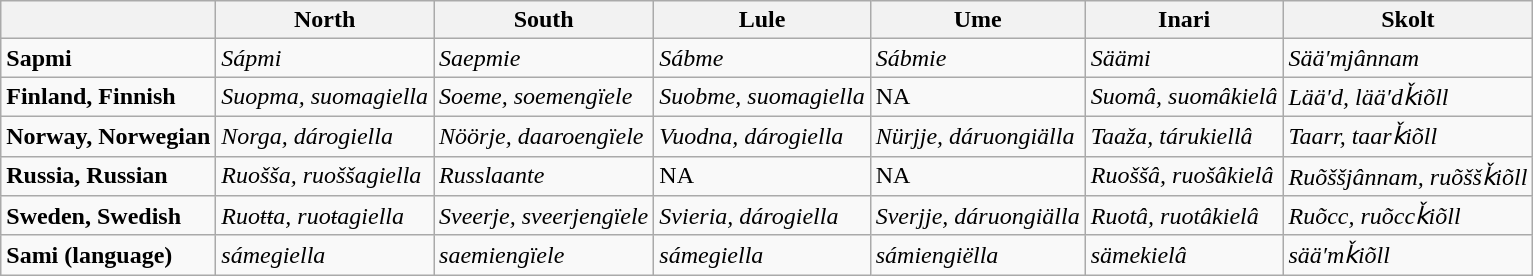<table class="wikitable">
<tr>
<th></th>
<th>North</th>
<th>South</th>
<th>Lule</th>
<th>Ume</th>
<th>Inari</th>
<th>Skolt</th>
</tr>
<tr>
<td><strong>Sapmi</strong></td>
<td><em>Sápmi</em></td>
<td><em>Saepmie</em></td>
<td><em>Sábme</em></td>
<td><em>Sábmie</em></td>
<td><em>Säämi</em></td>
<td><em>Sää′mjânnam</em></td>
</tr>
<tr>
<td><strong>Finland, Finnish</strong></td>
<td><em>Suopma, suomagiella</em></td>
<td><em>Soeme, soemengïele</em></td>
<td><em>Suobme, suomagiella</em></td>
<td>NA</td>
<td><em>Suomâ, suomâkielâ</em></td>
<td><em>Lää′d, lää′dǩiõll</em></td>
</tr>
<tr>
<td><strong>Norway, Norwegian</strong></td>
<td><em>Norga, dárogiella</em></td>
<td><em>Nöörje, daaroengïele</em></td>
<td><em>Vuodna, dárogiella</em></td>
<td><em>Nürjje, dáruongiälla</em></td>
<td><em>Taaža, tárukiellâ</em></td>
<td><em>Taarr, taarǩiõll</em></td>
</tr>
<tr>
<td><strong>Russia, Russian</strong></td>
<td><em>Ruošša, ruoššagiella</em></td>
<td><em>Russlaante</em></td>
<td>NA</td>
<td>NA</td>
<td><em>Ruoššâ, ruošâkielâ</em></td>
<td><em>Ruõššjânnam, ruõššǩiõll</em></td>
</tr>
<tr>
<td><strong>Sweden, Swedish</strong></td>
<td><em>Ruoŧŧa, ruoŧagiella</em></td>
<td><em>Sveerje, sveerjengïele</em></td>
<td><em>Svieria, dárogiella</em></td>
<td><em>Sverjje, dáruongiälla</em></td>
<td><em>Ruotâ, ruotâkielâ</em></td>
<td><em>Ruõcc, ruõccǩiõll</em></td>
</tr>
<tr>
<td><strong>Sami (language)</strong></td>
<td><em>sámegiella</em></td>
<td><em>saemiengïele</em></td>
<td><em>sámegiella</em></td>
<td><em>sámiengiëlla</em></td>
<td><em>sämekielâ</em></td>
<td><em>sää′mǩiõll</em></td>
</tr>
</table>
